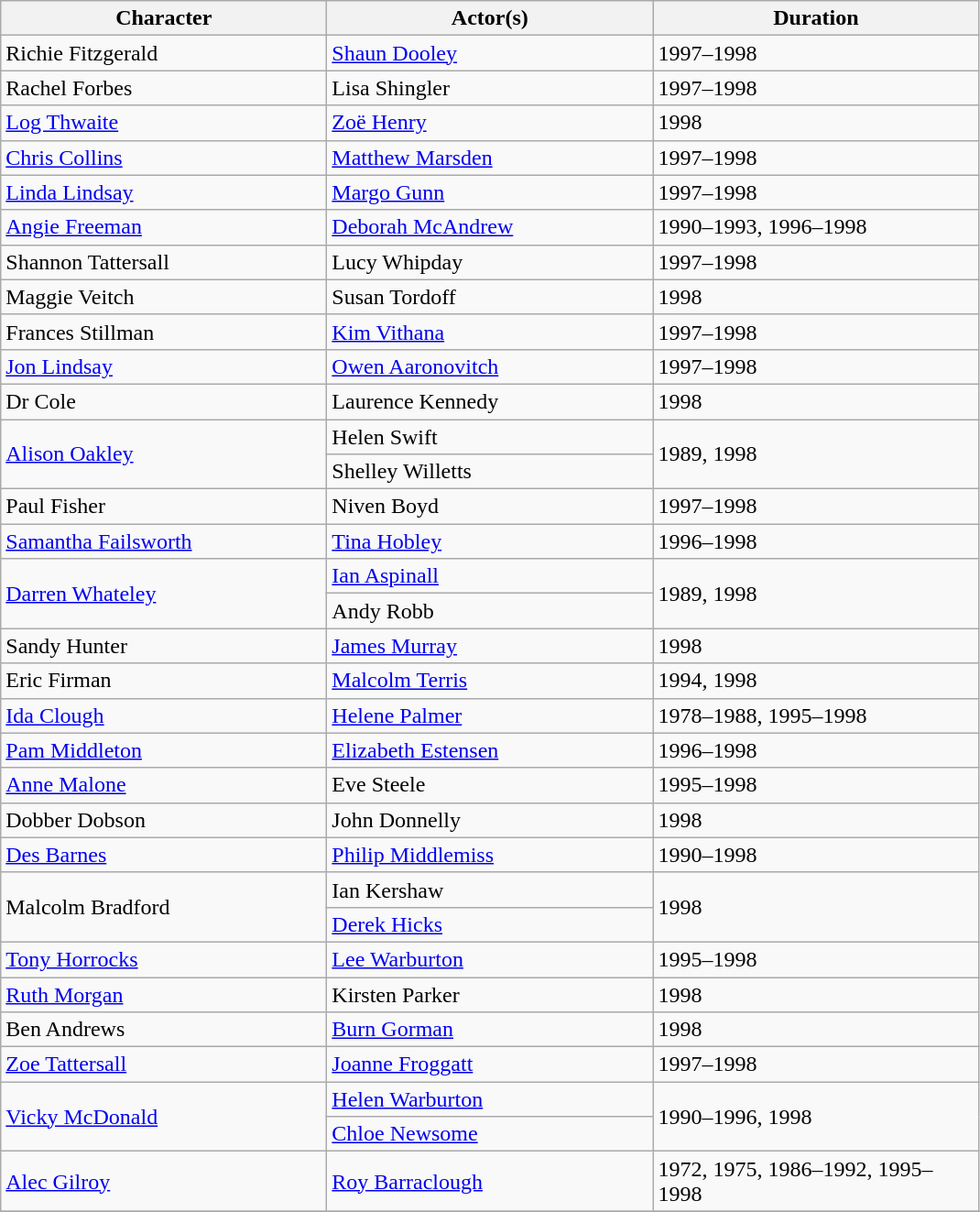<table class="wikitable">
<tr>
<th scope="col" style="width:230px;">Character</th>
<th scope="col" style="width:230px;">Actor(s)</th>
<th scope="col" style="width:230px;">Duration</th>
</tr>
<tr>
<td>Richie Fitzgerald</td>
<td><a href='#'>Shaun Dooley</a></td>
<td>1997–1998</td>
</tr>
<tr>
<td>Rachel Forbes</td>
<td>Lisa Shingler</td>
<td>1997–1998</td>
</tr>
<tr>
<td><a href='#'>Log Thwaite</a></td>
<td><a href='#'>Zoë Henry</a></td>
<td>1998</td>
</tr>
<tr>
<td><a href='#'>Chris Collins</a></td>
<td><a href='#'>Matthew Marsden</a></td>
<td>1997–1998</td>
</tr>
<tr>
<td><a href='#'>Linda Lindsay</a></td>
<td><a href='#'>Margo Gunn</a></td>
<td>1997–1998</td>
</tr>
<tr>
<td><a href='#'>Angie Freeman</a></td>
<td><a href='#'>Deborah McAndrew</a></td>
<td>1990–1993, 1996–1998</td>
</tr>
<tr>
<td>Shannon Tattersall</td>
<td>Lucy Whipday</td>
<td>1997–1998</td>
</tr>
<tr>
<td>Maggie Veitch</td>
<td>Susan Tordoff</td>
<td>1998</td>
</tr>
<tr>
<td>Frances Stillman</td>
<td><a href='#'>Kim Vithana</a></td>
<td>1997–1998</td>
</tr>
<tr>
<td><a href='#'>Jon Lindsay</a></td>
<td><a href='#'>Owen Aaronovitch</a></td>
<td>1997–1998</td>
</tr>
<tr>
<td>Dr Cole</td>
<td>Laurence Kennedy</td>
<td>1998</td>
</tr>
<tr>
<td rowspan="2"><a href='#'>Alison Oakley</a></td>
<td>Helen Swift</td>
<td rowspan="2">1989, 1998</td>
</tr>
<tr>
<td>Shelley Willetts</td>
</tr>
<tr>
<td>Paul Fisher</td>
<td>Niven Boyd</td>
<td>1997–1998</td>
</tr>
<tr>
<td><a href='#'>Samantha Failsworth</a></td>
<td><a href='#'>Tina Hobley</a></td>
<td>1996–1998</td>
</tr>
<tr>
<td rowspan="2"><a href='#'>Darren Whateley</a></td>
<td><a href='#'>Ian Aspinall</a></td>
<td rowspan="2">1989, 1998</td>
</tr>
<tr>
<td>Andy Robb</td>
</tr>
<tr>
<td>Sandy Hunter</td>
<td><a href='#'>James Murray</a></td>
<td>1998</td>
</tr>
<tr>
<td>Eric Firman</td>
<td><a href='#'>Malcolm Terris</a></td>
<td>1994, 1998</td>
</tr>
<tr>
<td><a href='#'>Ida Clough</a></td>
<td><a href='#'>Helene Palmer</a></td>
<td>1978–1988, 1995–1998</td>
</tr>
<tr>
<td><a href='#'>Pam Middleton</a></td>
<td><a href='#'>Elizabeth Estensen</a></td>
<td>1996–1998</td>
</tr>
<tr>
<td><a href='#'>Anne Malone</a></td>
<td>Eve Steele</td>
<td>1995–1998</td>
</tr>
<tr>
<td>Dobber Dobson</td>
<td>John Donnelly</td>
<td>1998</td>
</tr>
<tr>
<td><a href='#'>Des Barnes</a></td>
<td><a href='#'>Philip Middlemiss</a></td>
<td>1990–1998</td>
</tr>
<tr>
<td rowspan="2">Malcolm Bradford</td>
<td>Ian Kershaw</td>
<td rowspan="2">1998</td>
</tr>
<tr>
<td><a href='#'>Derek Hicks</a></td>
</tr>
<tr>
<td><a href='#'>Tony Horrocks</a></td>
<td><a href='#'>Lee Warburton</a></td>
<td>1995–1998</td>
</tr>
<tr>
<td><a href='#'>Ruth Morgan</a></td>
<td>Kirsten Parker</td>
<td>1998</td>
</tr>
<tr>
<td>Ben Andrews</td>
<td><a href='#'>Burn Gorman</a></td>
<td>1998</td>
</tr>
<tr>
<td><a href='#'>Zoe Tattersall</a></td>
<td><a href='#'>Joanne Froggatt</a></td>
<td>1997–1998</td>
</tr>
<tr>
<td rowspan="2"><a href='#'>Vicky McDonald</a></td>
<td><a href='#'>Helen Warburton</a></td>
<td rowspan="2">1990–1996, 1998</td>
</tr>
<tr>
<td><a href='#'>Chloe Newsome</a></td>
</tr>
<tr>
<td><a href='#'>Alec Gilroy</a></td>
<td><a href='#'>Roy Barraclough</a></td>
<td>1972, 1975, 1986–1992, 1995–1998</td>
</tr>
<tr>
</tr>
</table>
